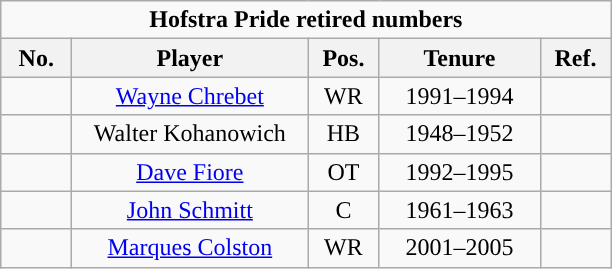<table class="wikitable sortable" style="text-align:center">
<tr>
<td colspan="5"><strong>Hofstra Pride retired numbers</strong></td>
</tr>
<tr>
<th width=40px>No.</th>
<th width=150px>Player</th>
<th width=40px>Pos.</th>
<th width=100px>Tenure</th>
<th width=40px>Ref.</th>
</tr>
<tr>
<td></td>
<td><a href='#'>Wayne Chrebet</a></td>
<td>WR</td>
<td>1991–1994</td>
<td></td>
</tr>
<tr>
<td></td>
<td>Walter Kohanowich</td>
<td>HB</td>
<td>1948–1952</td>
<td></td>
</tr>
<tr>
<td></td>
<td><a href='#'>Dave Fiore</a></td>
<td>OT</td>
<td>1992–1995</td>
<td></td>
</tr>
<tr>
<td></td>
<td><a href='#'>John Schmitt</a></td>
<td>C</td>
<td>1961–1963</td>
<td></td>
</tr>
<tr>
<td></td>
<td><a href='#'>Marques Colston</a></td>
<td>WR</td>
<td>2001–2005</td>
<td></td>
</tr>
</table>
